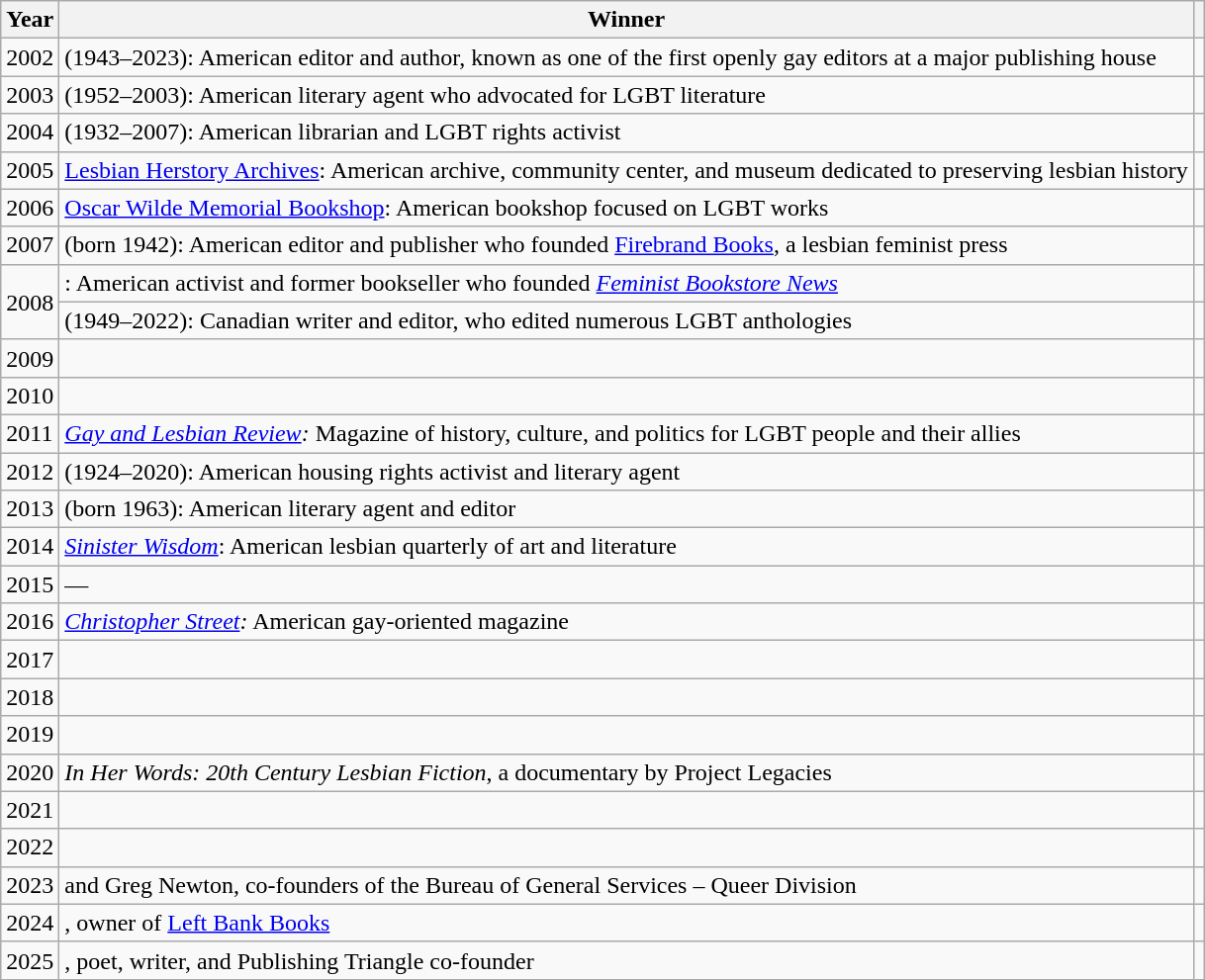<table class="wikitable">
<tr>
<th>Year</th>
<th>Winner</th>
<th></th>
</tr>
<tr>
<td>2002</td>
<td> (1943–2023): American editor and author, known as one of the first openly gay editors at a major publishing house</td>
<td></td>
</tr>
<tr>
<td>2003</td>
<td> (1952–2003): American literary agent who advocated for LGBT literature</td>
<td></td>
</tr>
<tr>
<td>2004</td>
<td> (1932–2007): American librarian and LGBT rights activist</td>
<td></td>
</tr>
<tr>
<td>2005</td>
<td><a href='#'>Lesbian Herstory Archives</a>: American archive, community center, and museum dedicated to preserving lesbian history</td>
<td></td>
</tr>
<tr>
<td>2006</td>
<td><a href='#'>Oscar Wilde Memorial Bookshop</a>: American bookshop focused on LGBT works</td>
<td></td>
</tr>
<tr>
<td>2007</td>
<td> (born 1942): American editor and publisher who founded <a href='#'>Firebrand Books</a>, a lesbian feminist press</td>
<td></td>
</tr>
<tr>
<td rowspan="2">2008</td>
<td>: American activist and former bookseller who founded <em><a href='#'>Feminist Bookstore News</a></em></td>
<td></td>
</tr>
<tr>
<td> (1949–2022): Canadian writer and editor, who edited numerous LGBT anthologies</td>
<td></td>
</tr>
<tr>
<td>2009</td>
<td></td>
<td></td>
</tr>
<tr>
<td>2010</td>
<td></td>
<td></td>
</tr>
<tr>
<td>2011</td>
<td><em><a href='#'>Gay and Lesbian Review</a>:</em> Magazine of history, culture, and politics for LGBT people and their allies</td>
<td></td>
</tr>
<tr>
<td>2012</td>
<td> (1924–2020): American housing rights activist and literary agent</td>
<td></td>
</tr>
<tr>
<td>2013</td>
<td> (born 1963): American literary agent and editor</td>
<td></td>
</tr>
<tr>
<td>2014</td>
<td><em><a href='#'>Sinister Wisdom</a></em>: American lesbian quarterly of art and literature</td>
<td></td>
</tr>
<tr>
<td>2015</td>
<td>—</td>
<td></td>
</tr>
<tr>
<td>2016</td>
<td><em><a href='#'>Christopher Street</a>:</em> American gay-oriented magazine</td>
<td></td>
</tr>
<tr>
<td>2017</td>
<td></td>
<td></td>
</tr>
<tr>
<td>2018</td>
<td></td>
<td></td>
</tr>
<tr>
<td>2019</td>
<td></td>
<td></td>
</tr>
<tr>
<td>2020</td>
<td><em>In Her Words: 20th Century Lesbian Fiction</em>, a documentary by Project Legacies</td>
<td></td>
</tr>
<tr>
<td>2021</td>
<td></td>
<td></td>
</tr>
<tr>
<td>2022</td>
<td></td>
<td></td>
</tr>
<tr>
<td>2023</td>
<td> and Greg Newton, co-founders of the Bureau of General Services – Queer Division</td>
<td></td>
</tr>
<tr>
<td>2024</td>
<td>, owner of <a href='#'>Left Bank Books</a></td>
<td></td>
</tr>
<tr>
<td>2025</td>
<td>, poet, writer, and Publishing Triangle co-founder</td>
<td></td>
</tr>
</table>
